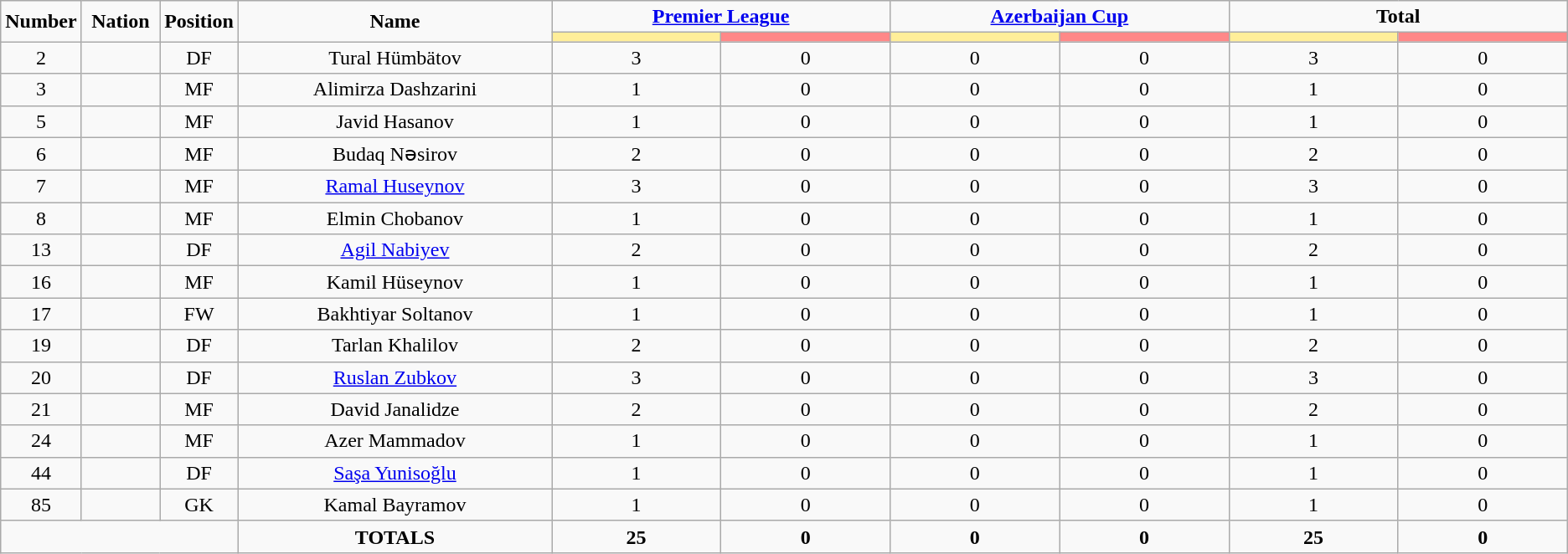<table class="wikitable" style="text-align:center;">
<tr>
<td rowspan="2"  style="width:5%; text-align:center;"><strong>Number</strong></td>
<td rowspan="2"  style="width:5%; text-align:center;"><strong>Nation</strong></td>
<td rowspan="2"  style="width:5%; text-align:center;"><strong>Position</strong></td>
<td rowspan="2"  style="width:20%; text-align:center;"><strong>Name</strong></td>
<td colspan="2" style="text-align:center;"><strong><a href='#'>Premier League</a></strong></td>
<td colspan="2" style="text-align:center;"><strong><a href='#'>Azerbaijan Cup</a></strong></td>
<td colspan="2" style="text-align:center;"><strong>Total</strong></td>
</tr>
<tr>
<th style="width:60px; background:#fe9;"></th>
<th style="width:60px; background:#ff8888;"></th>
<th style="width:60px; background:#fe9;"></th>
<th style="width:60px; background:#ff8888;"></th>
<th style="width:60px; background:#fe9;"></th>
<th style="width:60px; background:#ff8888;"></th>
</tr>
<tr>
<td>2</td>
<td></td>
<td>DF</td>
<td>Tural Hümbätov</td>
<td>3</td>
<td>0</td>
<td>0</td>
<td>0</td>
<td>3</td>
<td>0</td>
</tr>
<tr>
<td>3</td>
<td></td>
<td>MF</td>
<td>Alimirza Dashzarini</td>
<td>1</td>
<td>0</td>
<td>0</td>
<td>0</td>
<td>1</td>
<td>0</td>
</tr>
<tr>
<td>5</td>
<td></td>
<td>MF</td>
<td>Javid Hasanov</td>
<td>1</td>
<td>0</td>
<td>0</td>
<td>0</td>
<td>1</td>
<td>0</td>
</tr>
<tr>
<td>6</td>
<td></td>
<td>MF</td>
<td>Budaq Nəsirov</td>
<td>2</td>
<td>0</td>
<td>0</td>
<td>0</td>
<td>2</td>
<td>0</td>
</tr>
<tr>
<td>7</td>
<td></td>
<td>MF</td>
<td><a href='#'>Ramal Huseynov</a></td>
<td>3</td>
<td>0</td>
<td>0</td>
<td>0</td>
<td>3</td>
<td>0</td>
</tr>
<tr>
<td>8</td>
<td></td>
<td>MF</td>
<td>Elmin Chobanov</td>
<td>1</td>
<td>0</td>
<td>0</td>
<td>0</td>
<td>1</td>
<td>0</td>
</tr>
<tr>
<td>13</td>
<td></td>
<td>DF</td>
<td><a href='#'>Agil Nabiyev</a></td>
<td>2</td>
<td>0</td>
<td>0</td>
<td>0</td>
<td>2</td>
<td>0</td>
</tr>
<tr>
<td>16</td>
<td></td>
<td>MF</td>
<td>Kamil Hüseynov</td>
<td>1</td>
<td>0</td>
<td>0</td>
<td>0</td>
<td>1</td>
<td>0</td>
</tr>
<tr>
<td>17</td>
<td></td>
<td>FW</td>
<td>Bakhtiyar Soltanov</td>
<td>1</td>
<td>0</td>
<td>0</td>
<td>0</td>
<td>1</td>
<td>0</td>
</tr>
<tr>
<td>19</td>
<td></td>
<td>DF</td>
<td>Tarlan Khalilov</td>
<td>2</td>
<td>0</td>
<td>0</td>
<td>0</td>
<td>2</td>
<td>0</td>
</tr>
<tr>
<td>20</td>
<td></td>
<td>DF</td>
<td><a href='#'>Ruslan Zubkov</a></td>
<td>3</td>
<td>0</td>
<td>0</td>
<td>0</td>
<td>3</td>
<td>0</td>
</tr>
<tr>
<td>21</td>
<td></td>
<td>MF</td>
<td>David Janalidze</td>
<td>2</td>
<td>0</td>
<td>0</td>
<td>0</td>
<td>2</td>
<td>0</td>
</tr>
<tr>
<td>24</td>
<td></td>
<td>MF</td>
<td>Azer Mammadov</td>
<td>1</td>
<td>0</td>
<td>0</td>
<td>0</td>
<td>1</td>
<td>0</td>
</tr>
<tr>
<td>44</td>
<td></td>
<td>DF</td>
<td><a href='#'>Saşa Yunisoğlu</a></td>
<td>1</td>
<td>0</td>
<td>0</td>
<td>0</td>
<td>1</td>
<td>0</td>
</tr>
<tr>
<td>85</td>
<td></td>
<td>GK</td>
<td>Kamal Bayramov</td>
<td>1</td>
<td>0</td>
<td>0</td>
<td>0</td>
<td>1</td>
<td>0</td>
</tr>
<tr>
<td colspan="3"></td>
<td><strong>TOTALS</strong></td>
<td><strong>25</strong></td>
<td><strong>0</strong></td>
<td><strong>0</strong></td>
<td><strong>0</strong></td>
<td><strong>25</strong></td>
<td><strong>0</strong></td>
</tr>
</table>
